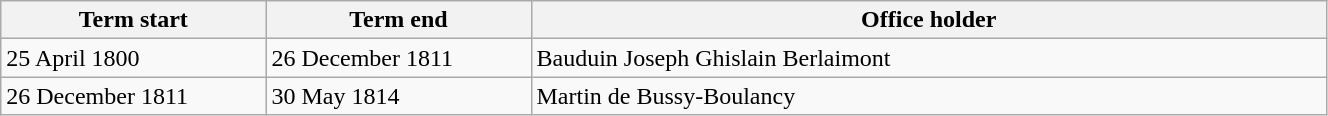<table class="wikitable" style="width: 70%;">
<tr>
<th align="left" style="width: 20%;">Term start</th>
<th align="left" style="width: 20%;">Term end</th>
<th align="left">Office holder</th>
</tr>
<tr valign="top">
<td>25 April 1800</td>
<td>26 December 1811</td>
<td>Bauduin Joseph Ghislain Berlaimont</td>
</tr>
<tr valign="top">
<td>26 December 1811</td>
<td>30 May 1814</td>
<td>Martin de Bussy-Boulancy</td>
</tr>
</table>
